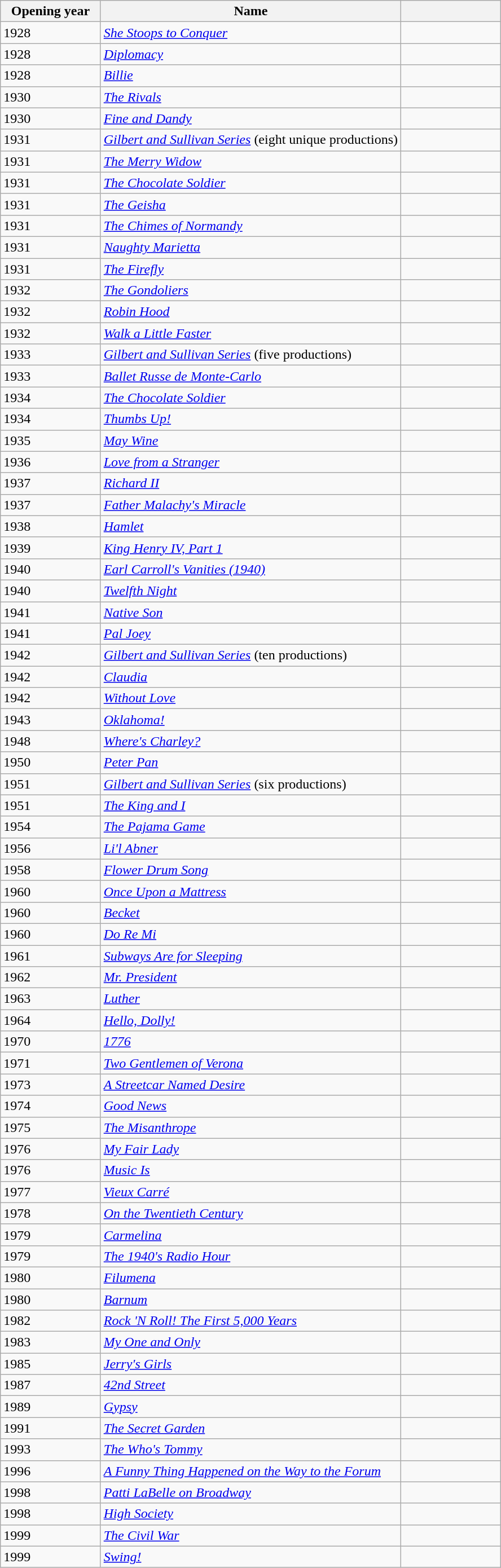<table class="wikitable sortable collapsible">
<tr>
<th width=20% scope="col">Opening year</th>
<th width=60% scope="col">Name</th>
<th width=20% scope="col" class="unsortable"></th>
</tr>
<tr>
<td>1928</td>
<td><em><a href='#'>She Stoops to Conquer</a></em></td>
<td></td>
</tr>
<tr>
<td>1928</td>
<td><em><a href='#'>Diplomacy</a></em></td>
<td></td>
</tr>
<tr>
<td>1928</td>
<td><em><a href='#'>Billie</a></em></td>
<td></td>
</tr>
<tr>
<td>1930</td>
<td><em><a href='#'>The Rivals</a></em></td>
<td></td>
</tr>
<tr>
<td>1930</td>
<td><em><a href='#'>Fine and Dandy</a></em></td>
<td></td>
</tr>
<tr>
<td>1931</td>
<td><em><a href='#'>Gilbert and Sullivan Series</a></em> (eight unique productions)</td>
<td></td>
</tr>
<tr>
<td>1931</td>
<td><em><a href='#'>The Merry Widow</a></em></td>
<td></td>
</tr>
<tr>
<td>1931</td>
<td><em><a href='#'>The Chocolate Soldier</a></em></td>
<td></td>
</tr>
<tr>
<td>1931</td>
<td><em><a href='#'>The Geisha</a></em></td>
<td></td>
</tr>
<tr>
<td>1931</td>
<td><em><a href='#'>The Chimes of Normandy</a></em></td>
<td></td>
</tr>
<tr>
<td>1931</td>
<td><em><a href='#'>Naughty Marietta</a></em></td>
<td></td>
</tr>
<tr>
<td>1931</td>
<td><em><a href='#'>The Firefly</a></em></td>
<td></td>
</tr>
<tr>
<td>1932</td>
<td><em><a href='#'>The Gondoliers</a></em></td>
<td></td>
</tr>
<tr>
<td>1932</td>
<td><em><a href='#'>Robin Hood</a></em></td>
<td></td>
</tr>
<tr>
<td>1932</td>
<td><em><a href='#'>Walk a Little Faster</a></em></td>
<td></td>
</tr>
<tr>
<td>1933</td>
<td><em><a href='#'>Gilbert and Sullivan Series</a></em> (five productions)</td>
<td></td>
</tr>
<tr>
<td>1933</td>
<td><em><a href='#'>Ballet Russe de Monte-Carlo</a></em></td>
<td></td>
</tr>
<tr>
<td>1934</td>
<td><em><a href='#'>The Chocolate Soldier</a></em></td>
<td></td>
</tr>
<tr>
<td>1934</td>
<td><em><a href='#'>Thumbs Up!</a></em></td>
<td></td>
</tr>
<tr>
<td>1935</td>
<td><em><a href='#'>May Wine</a></em></td>
<td></td>
</tr>
<tr>
<td>1936</td>
<td><em><a href='#'>Love from a Stranger</a></em></td>
<td></td>
</tr>
<tr>
<td>1937</td>
<td><em><a href='#'>Richard II</a></em></td>
<td></td>
</tr>
<tr>
<td>1937</td>
<td><em><a href='#'>Father Malachy's Miracle</a></em></td>
<td></td>
</tr>
<tr>
<td>1938</td>
<td><em><a href='#'>Hamlet</a></em></td>
<td></td>
</tr>
<tr>
<td>1939</td>
<td><em><a href='#'>King Henry IV, Part 1</a></em></td>
<td></td>
</tr>
<tr>
<td>1940</td>
<td><em><a href='#'>Earl Carroll's Vanities (1940)</a></em></td>
<td></td>
</tr>
<tr>
<td>1940</td>
<td><em><a href='#'>Twelfth Night</a></em></td>
<td></td>
</tr>
<tr>
<td>1941</td>
<td><em><a href='#'>Native Son</a></em></td>
<td></td>
</tr>
<tr>
<td>1941</td>
<td><em><a href='#'>Pal Joey</a></em></td>
<td></td>
</tr>
<tr>
<td>1942</td>
<td><em><a href='#'>Gilbert and Sullivan Series</a></em> (ten productions)</td>
<td></td>
</tr>
<tr>
<td>1942</td>
<td><em><a href='#'>Claudia</a></em></td>
<td></td>
</tr>
<tr>
<td>1942</td>
<td><em><a href='#'>Without Love</a></em></td>
<td></td>
</tr>
<tr>
<td>1943</td>
<td><em><a href='#'>Oklahoma!</a></em></td>
<td></td>
</tr>
<tr>
<td>1948</td>
<td><em><a href='#'>Where's Charley?</a></em></td>
<td></td>
</tr>
<tr>
<td>1950</td>
<td><em><a href='#'>Peter Pan</a></em></td>
<td></td>
</tr>
<tr>
<td>1951</td>
<td><em><a href='#'>Gilbert and Sullivan Series</a></em> (six productions)</td>
<td></td>
</tr>
<tr>
<td>1951</td>
<td><em><a href='#'>The King and I</a></em></td>
<td></td>
</tr>
<tr>
<td>1954</td>
<td><em><a href='#'>The Pajama Game</a></em></td>
<td></td>
</tr>
<tr>
<td>1956</td>
<td><em><a href='#'>Li'l Abner</a></em></td>
<td></td>
</tr>
<tr>
<td>1958</td>
<td><em><a href='#'>Flower Drum Song</a></em></td>
<td></td>
</tr>
<tr>
<td>1960</td>
<td><em><a href='#'>Once Upon a Mattress</a></em></td>
<td></td>
</tr>
<tr>
<td>1960</td>
<td><em><a href='#'>Becket</a></em></td>
<td></td>
</tr>
<tr>
<td>1960</td>
<td><em><a href='#'>Do Re Mi</a></em></td>
<td></td>
</tr>
<tr>
<td>1961</td>
<td><em><a href='#'>Subways Are for Sleeping</a></em></td>
<td></td>
</tr>
<tr>
<td>1962</td>
<td><em><a href='#'>Mr. President</a></em></td>
<td></td>
</tr>
<tr>
<td>1963</td>
<td><em><a href='#'>Luther</a></em></td>
<td></td>
</tr>
<tr>
<td>1964</td>
<td><em><a href='#'>Hello, Dolly!</a></em></td>
<td></td>
</tr>
<tr>
<td>1970</td>
<td><em><a href='#'>1776</a></em></td>
<td></td>
</tr>
<tr>
<td>1971</td>
<td><em><a href='#'>Two Gentlemen of Verona</a></em></td>
<td></td>
</tr>
<tr>
<td>1973</td>
<td><em><a href='#'>A Streetcar Named Desire</a></em></td>
<td></td>
</tr>
<tr>
<td>1974</td>
<td><em><a href='#'>Good News</a></em></td>
<td></td>
</tr>
<tr>
<td>1975</td>
<td><em><a href='#'>The Misanthrope</a></em></td>
<td></td>
</tr>
<tr>
<td>1976</td>
<td><em><a href='#'>My Fair Lady</a></em></td>
<td></td>
</tr>
<tr>
<td>1976</td>
<td><em><a href='#'>Music Is</a></em></td>
<td></td>
</tr>
<tr>
<td>1977</td>
<td><em><a href='#'>Vieux Carré</a></em></td>
<td></td>
</tr>
<tr>
<td>1978</td>
<td><em><a href='#'>On the Twentieth Century</a></em></td>
<td></td>
</tr>
<tr>
<td>1979</td>
<td><em><a href='#'>Carmelina</a></em></td>
<td></td>
</tr>
<tr>
<td>1979</td>
<td><em><a href='#'>The 1940's Radio Hour</a></em></td>
<td></td>
</tr>
<tr>
<td>1980</td>
<td><em><a href='#'>Filumena</a></em></td>
<td></td>
</tr>
<tr>
<td>1980</td>
<td><em><a href='#'>Barnum</a></em></td>
<td></td>
</tr>
<tr>
<td>1982</td>
<td><em><a href='#'>Rock 'N Roll! The First 5,000 Years</a></em></td>
<td></td>
</tr>
<tr>
<td>1983</td>
<td><em><a href='#'>My One and Only</a></em></td>
<td></td>
</tr>
<tr>
<td>1985</td>
<td><em><a href='#'>Jerry's Girls</a></em></td>
<td></td>
</tr>
<tr>
<td>1987</td>
<td><em><a href='#'>42nd Street</a></em></td>
<td></td>
</tr>
<tr>
<td>1989</td>
<td><em><a href='#'>Gypsy</a></em></td>
<td></td>
</tr>
<tr>
<td>1991</td>
<td><em><a href='#'>The Secret Garden</a></em></td>
<td></td>
</tr>
<tr>
<td>1993</td>
<td><em><a href='#'>The Who's Tommy</a></em></td>
<td></td>
</tr>
<tr>
<td>1996</td>
<td><em><a href='#'>A Funny Thing Happened on the Way to the Forum</a></em></td>
<td></td>
</tr>
<tr>
<td>1998</td>
<td><em><a href='#'>Patti LaBelle on Broadway</a></em></td>
<td></td>
</tr>
<tr>
<td>1998</td>
<td><em><a href='#'>High Society</a></em></td>
<td></td>
</tr>
<tr>
<td>1999</td>
<td><em><a href='#'>The Civil War</a></em></td>
<td></td>
</tr>
<tr>
<td>1999</td>
<td><em><a href='#'>Swing!</a></em></td>
<td></td>
</tr>
</table>
